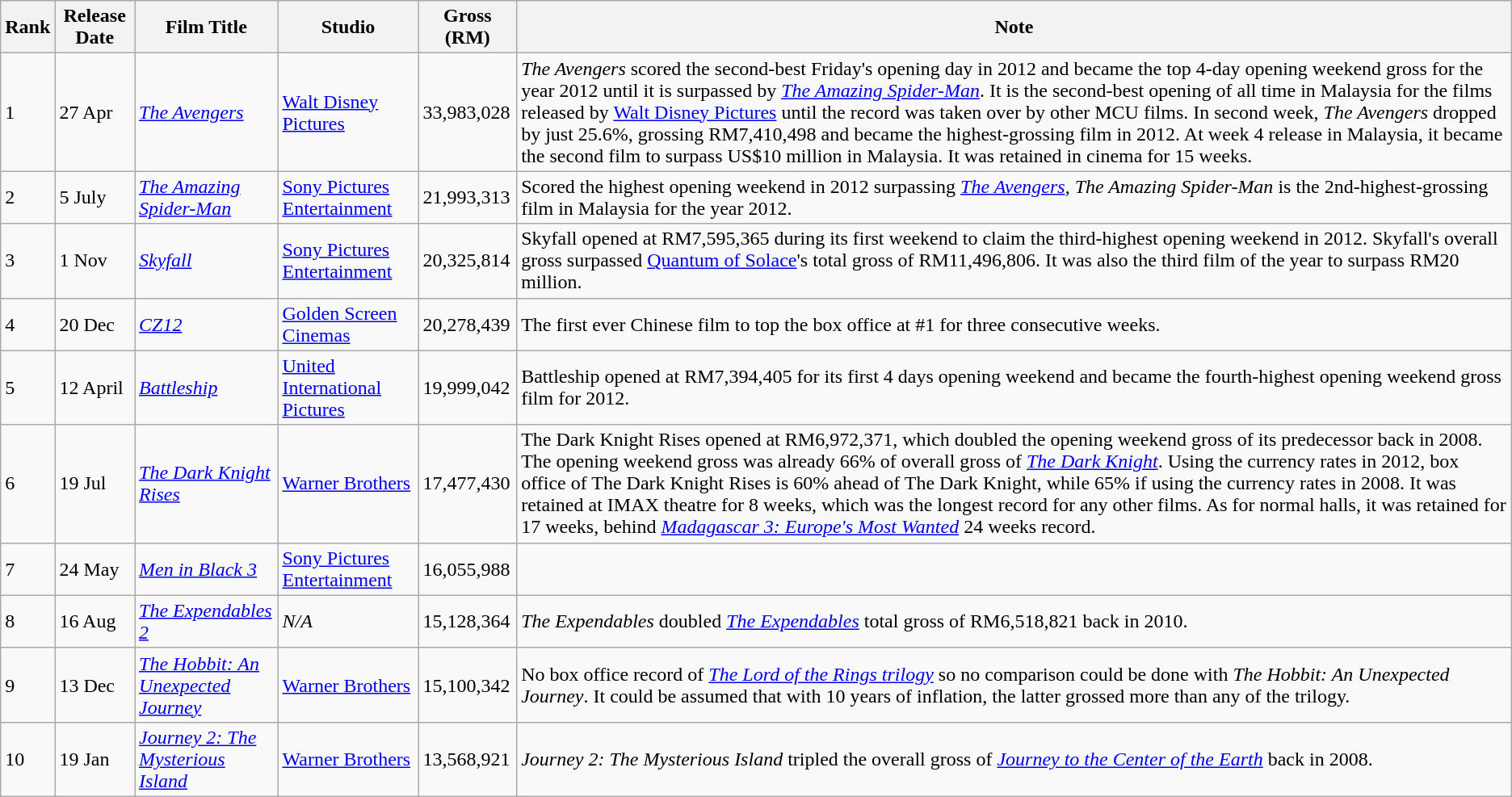<table class="wikitable sortable" style="text-align:left">
<tr>
<th>Rank</th>
<th>Release Date</th>
<th>Film Title</th>
<th>Studio</th>
<th>Gross (RM)</th>
<th>Note</th>
</tr>
<tr>
<td>1</td>
<td>27 Apr</td>
<td><em><a href='#'>The Avengers</a></em></td>
<td><a href='#'>Walt Disney Pictures</a></td>
<td>33,983,028</td>
<td><em>The Avengers</em> scored the second-best Friday's opening day in 2012 and became the top 4-day opening weekend gross for the year 2012 until it is surpassed by <em><a href='#'>The Amazing Spider-Man</a></em>. It is the second-best opening of all time in Malaysia for the films released by <a href='#'>Walt Disney Pictures</a> until the record was taken over by other MCU films. In second week, <em>The Avengers</em> dropped by just 25.6%, grossing RM7,410,498 and became the highest-grossing film in 2012. At week 4 release in Malaysia, it became the second film to surpass US$10 million in Malaysia. It was retained in cinema for 15 weeks.</td>
</tr>
<tr>
<td>2</td>
<td>5 July</td>
<td><em><a href='#'>The Amazing Spider-Man</a></em></td>
<td><a href='#'>Sony Pictures Entertainment</a></td>
<td>21,993,313</td>
<td>Scored the highest opening weekend in 2012 surpassing <em><a href='#'>The Avengers</a></em>, <em>The Amazing Spider-Man</em> is the 2nd-highest-grossing film in Malaysia for the year 2012.</td>
</tr>
<tr>
<td>3</td>
<td>1 Nov</td>
<td><em><a href='#'>Skyfall</a></em></td>
<td><a href='#'>Sony Pictures Entertainment</a></td>
<td>20,325,814</td>
<td>Skyfall opened at RM7,595,365 during its first weekend to claim the third-highest opening weekend in 2012. Skyfall's overall gross surpassed <a href='#'>Quantum of Solace</a>'s total gross of RM11,496,806. It was also the third film of the year to surpass RM20 million.</td>
</tr>
<tr>
<td>4</td>
<td>20 Dec</td>
<td><em><a href='#'>CZ12</a></em></td>
<td><a href='#'>Golden Screen Cinemas</a></td>
<td>20,278,439</td>
<td>The first ever Chinese film to top the box office at #1 for three consecutive weeks.</td>
</tr>
<tr>
<td>5</td>
<td>12 April</td>
<td><em><a href='#'>Battleship</a></em></td>
<td><a href='#'>United International Pictures</a></td>
<td>19,999,042</td>
<td>Battleship opened at RM7,394,405 for its first 4 days opening weekend and became the fourth-highest opening weekend gross film for 2012.</td>
</tr>
<tr>
<td>6</td>
<td>19 Jul</td>
<td><em><a href='#'>The Dark Knight Rises</a></em></td>
<td><a href='#'>Warner Brothers</a></td>
<td>17,477,430</td>
<td>The Dark Knight Rises opened at RM6,972,371, which doubled the opening weekend gross of its predecessor back in 2008. The opening weekend gross was already 66% of overall gross of <em><a href='#'>The Dark Knight</a></em>. Using the currency rates in 2012, box office of The Dark Knight Rises is 60% ahead of The Dark Knight, while 65% if using the currency rates in 2008. It was retained at IMAX theatre for 8 weeks, which was the longest record for any other films. As for normal halls, it was retained for 17 weeks, behind <em><a href='#'>Madagascar 3: Europe's Most Wanted</a></em> 24 weeks record.</td>
</tr>
<tr>
<td>7</td>
<td>24 May</td>
<td><em><a href='#'>Men in Black 3</a></em></td>
<td><a href='#'>Sony Pictures Entertainment</a></td>
<td>16,055,988</td>
<td></td>
</tr>
<tr>
<td>8</td>
<td>16 Aug</td>
<td><em><a href='#'>The Expendables 2</a></em></td>
<td><em>N/A</em></td>
<td>15,128,364</td>
<td><em>The Expendables</em> doubled <em><a href='#'>The Expendables</a></em> total gross of RM6,518,821 back in 2010.</td>
</tr>
<tr>
<td>9</td>
<td>13 Dec</td>
<td><em><a href='#'>The Hobbit: An Unexpected Journey</a></em></td>
<td><a href='#'>Warner Brothers</a></td>
<td>15,100,342</td>
<td>No box office record of <em><a href='#'>The Lord of the Rings trilogy</a></em> so no comparison could be done with <em>The Hobbit: An Unexpected Journey</em>. It could be assumed that with 10 years of inflation, the latter grossed more than any of the trilogy.</td>
</tr>
<tr>
<td>10</td>
<td>19 Jan</td>
<td><em><a href='#'>Journey 2: The Mysterious Island</a></em></td>
<td><a href='#'>Warner Brothers</a></td>
<td>13,568,921</td>
<td><em>Journey 2: The Mysterious Island</em> tripled the overall gross of <em><a href='#'>Journey to the Center of the Earth</a></em> back in 2008.</td>
</tr>
</table>
